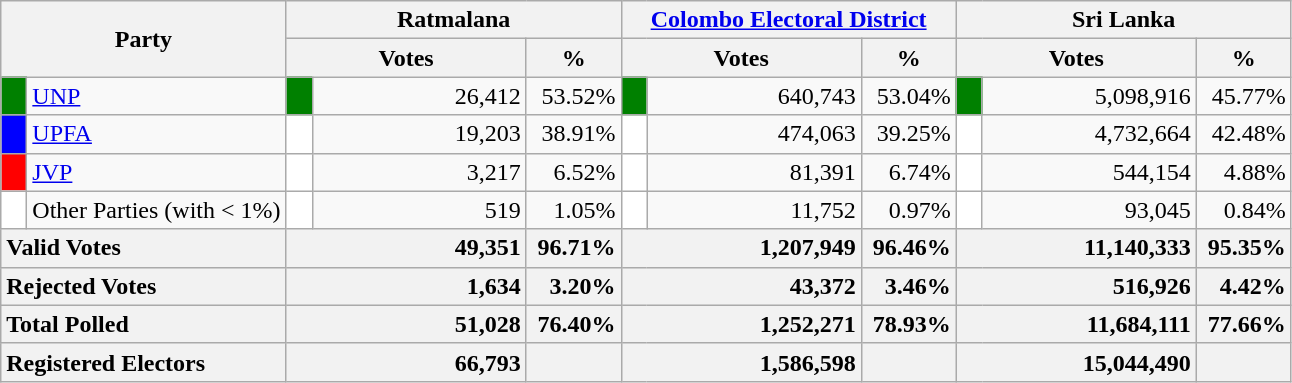<table class="wikitable">
<tr>
<th colspan="2" width="144px"rowspan="2">Party</th>
<th colspan="3" width="216px">Ratmalana</th>
<th colspan="3" width="216px"><a href='#'>Colombo Electoral District</a></th>
<th colspan="3" width="216px">Sri Lanka</th>
</tr>
<tr>
<th colspan="2" width="144px">Votes</th>
<th>%</th>
<th colspan="2" width="144px">Votes</th>
<th>%</th>
<th colspan="2" width="144px">Votes</th>
<th>%</th>
</tr>
<tr>
<td style="background-color:green;" width="10px"></td>
<td style="text-align:left;"><a href='#'>UNP</a></td>
<td style="background-color:green;" width="10px"></td>
<td style="text-align:right;">26,412</td>
<td style="text-align:right;">53.52%</td>
<td style="background-color:green;" width="10px"></td>
<td style="text-align:right;">640,743</td>
<td style="text-align:right;">53.04%</td>
<td style="background-color:green;" width="10px"></td>
<td style="text-align:right;">5,098,916</td>
<td style="text-align:right;">45.77%</td>
</tr>
<tr>
<td style="background-color:blue;" width="10px"></td>
<td style="text-align:left;"><a href='#'>UPFA</a></td>
<td style="background-color:white;" width="10px"></td>
<td style="text-align:right;">19,203</td>
<td style="text-align:right;">38.91%</td>
<td style="background-color:white;" width="10px"></td>
<td style="text-align:right;">474,063</td>
<td style="text-align:right;">39.25%</td>
<td style="background-color:white;" width="10px"></td>
<td style="text-align:right;">4,732,664</td>
<td style="text-align:right;">42.48%</td>
</tr>
<tr>
<td style="background-color:red;" width="10px"></td>
<td style="text-align:left;"><a href='#'>JVP</a></td>
<td style="background-color:white;" width="10px"></td>
<td style="text-align:right;">3,217</td>
<td style="text-align:right;">6.52%</td>
<td style="background-color:white;" width="10px"></td>
<td style="text-align:right;">81,391</td>
<td style="text-align:right;">6.74%</td>
<td style="background-color:white;" width="10px"></td>
<td style="text-align:right;">544,154</td>
<td style="text-align:right;">4.88%</td>
</tr>
<tr>
<td style="background-color:white;" width="10px"></td>
<td style="text-align:left;">Other Parties (with < 1%)</td>
<td style="background-color:white;" width="10px"></td>
<td style="text-align:right;">519</td>
<td style="text-align:right;">1.05%</td>
<td style="background-color:white;" width="10px"></td>
<td style="text-align:right;">11,752</td>
<td style="text-align:right;">0.97%</td>
<td style="background-color:white;" width="10px"></td>
<td style="text-align:right;">93,045</td>
<td style="text-align:right;">0.84%</td>
</tr>
<tr>
<th colspan="2" width="144px"style="text-align:left;">Valid Votes</th>
<th style="text-align:right;"colspan="2" width="144px">49,351</th>
<th style="text-align:right;">96.71%</th>
<th style="text-align:right;"colspan="2" width="144px">1,207,949</th>
<th style="text-align:right;">96.46%</th>
<th style="text-align:right;"colspan="2" width="144px">11,140,333</th>
<th style="text-align:right;">95.35%</th>
</tr>
<tr>
<th colspan="2" width="144px"style="text-align:left;">Rejected Votes</th>
<th style="text-align:right;"colspan="2" width="144px">1,634</th>
<th style="text-align:right;">3.20%</th>
<th style="text-align:right;"colspan="2" width="144px">43,372</th>
<th style="text-align:right;">3.46%</th>
<th style="text-align:right;"colspan="2" width="144px">516,926</th>
<th style="text-align:right;">4.42%</th>
</tr>
<tr>
<th colspan="2" width="144px"style="text-align:left;">Total Polled</th>
<th style="text-align:right;"colspan="2" width="144px">51,028</th>
<th style="text-align:right;">76.40%</th>
<th style="text-align:right;"colspan="2" width="144px">1,252,271</th>
<th style="text-align:right;">78.93%</th>
<th style="text-align:right;"colspan="2" width="144px">11,684,111</th>
<th style="text-align:right;">77.66%</th>
</tr>
<tr>
<th colspan="2" width="144px"style="text-align:left;">Registered Electors</th>
<th style="text-align:right;"colspan="2" width="144px">66,793</th>
<th></th>
<th style="text-align:right;"colspan="2" width="144px">1,586,598</th>
<th></th>
<th style="text-align:right;"colspan="2" width="144px">15,044,490</th>
<th></th>
</tr>
</table>
